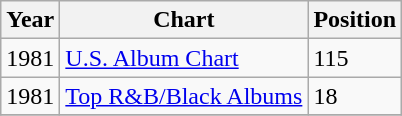<table class="wikitable">
<tr>
<th align="left">Year</th>
<th align="left">Chart</th>
<th align="left">Position</th>
</tr>
<tr>
<td align="left">1981</td>
<td align="left"><a href='#'>U.S. Album Chart</a></td>
<td align="left">115</td>
</tr>
<tr>
<td align="left">1981</td>
<td align="left"><a href='#'>Top R&B/Black Albums</a></td>
<td align="left">18</td>
</tr>
<tr>
</tr>
</table>
